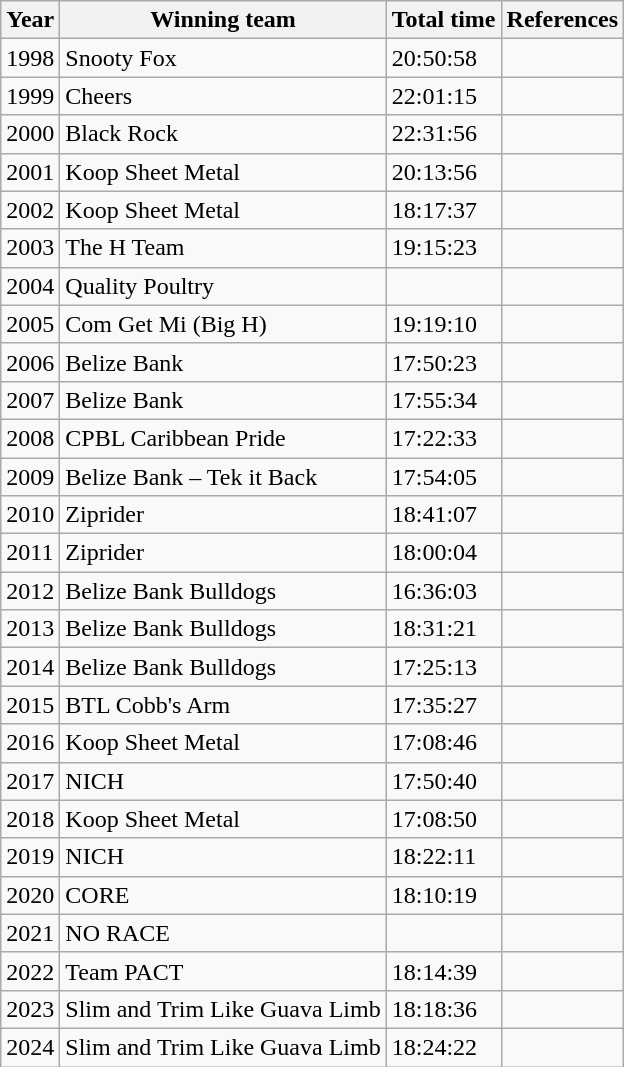<table class="wikitable sortable">
<tr>
<th>Year</th>
<th>Winning team</th>
<th>Total time</th>
<th>References</th>
</tr>
<tr>
<td>1998</td>
<td>Snooty Fox</td>
<td>20:50:58</td>
<td></td>
</tr>
<tr>
<td>1999</td>
<td>Cheers</td>
<td>22:01:15</td>
<td></td>
</tr>
<tr>
<td>2000</td>
<td>Black Rock</td>
<td>22:31:56</td>
<td></td>
</tr>
<tr>
<td>2001</td>
<td>Koop Sheet Metal</td>
<td>20:13:56</td>
<td></td>
</tr>
<tr>
<td>2002</td>
<td>Koop Sheet Metal</td>
<td>18:17:37</td>
<td></td>
</tr>
<tr>
<td>2003</td>
<td>The H Team</td>
<td>19:15:23</td>
<td></td>
</tr>
<tr>
<td>2004</td>
<td>Quality Poultry</td>
<td></td>
<td></td>
</tr>
<tr>
<td>2005</td>
<td>Com Get Mi (Big H)</td>
<td>19:19:10</td>
<td></td>
</tr>
<tr>
<td>2006</td>
<td>Belize Bank</td>
<td>17:50:23</td>
<td></td>
</tr>
<tr>
<td>2007</td>
<td>Belize Bank</td>
<td>17:55:34</td>
<td></td>
</tr>
<tr>
<td>2008</td>
<td>CPBL Caribbean Pride</td>
<td>17:22:33</td>
<td></td>
</tr>
<tr>
<td>2009</td>
<td>Belize Bank – Tek it Back</td>
<td>17:54:05</td>
<td></td>
</tr>
<tr>
<td>2010</td>
<td>Ziprider</td>
<td>18:41:07</td>
<td></td>
</tr>
<tr>
<td>2011</td>
<td>Ziprider</td>
<td>18:00:04</td>
<td></td>
</tr>
<tr>
<td>2012</td>
<td>Belize Bank Bulldogs</td>
<td>16:36:03</td>
<td></td>
</tr>
<tr>
<td>2013</td>
<td>Belize Bank Bulldogs</td>
<td>18:31:21</td>
<td></td>
</tr>
<tr>
<td>2014</td>
<td>Belize Bank Bulldogs</td>
<td>17:25:13</td>
<td></td>
</tr>
<tr>
<td>2015</td>
<td>BTL Cobb's Arm</td>
<td>17:35:27</td>
<td></td>
</tr>
<tr>
<td>2016</td>
<td>Koop Sheet Metal</td>
<td>17:08:46</td>
<td></td>
</tr>
<tr>
<td>2017</td>
<td>NICH</td>
<td>17:50:40</td>
<td></td>
</tr>
<tr>
<td>2018</td>
<td>Koop Sheet Metal</td>
<td>17:08:50</td>
<td></td>
</tr>
<tr>
<td>2019</td>
<td>NICH</td>
<td>18:22:11</td>
<td></td>
</tr>
<tr>
<td>2020</td>
<td>CORE</td>
<td>18:10:19</td>
<td></td>
</tr>
<tr>
<td>2021</td>
<td>NO RACE</td>
<td></td>
<td></td>
</tr>
<tr>
<td>2022</td>
<td>Team PACT</td>
<td>18:14:39</td>
<td></td>
</tr>
<tr>
<td>2023</td>
<td>Slim and Trim Like Guava Limb</td>
<td>18:18:36</td>
<td></td>
</tr>
<tr>
<td>2024</td>
<td>Slim and Trim Like Guava Limb</td>
<td>18:24:22</td>
<td></td>
</tr>
</table>
